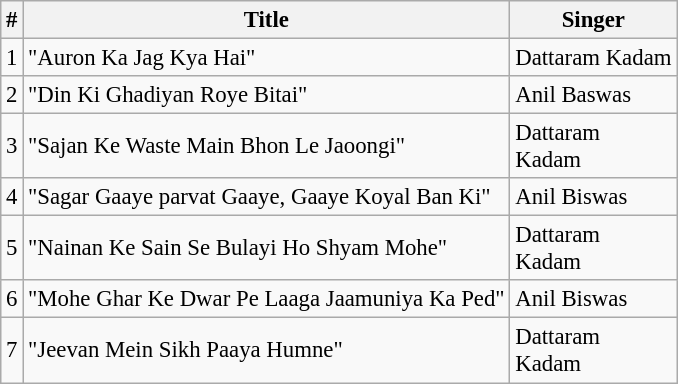<table class="wikitable" style="font-size:95%;">
<tr>
<th>#</th>
<th>Title</th>
<th>Singer</th>
</tr>
<tr>
<td>1</td>
<td>"Auron Ka Jag Kya Hai"</td>
<td>Dattaram Kadam</td>
</tr>
<tr>
<td>2</td>
<td>"Din Ki Ghadiyan Roye Bitai"</td>
<td>Anil Baswas</td>
</tr>
<tr>
<td>3</td>
<td>"Sajan Ke Waste Main Bhon Le Jaoongi"</td>
<td>Dattaram<br>Kadam</td>
</tr>
<tr>
<td>4</td>
<td>"Sagar Gaaye parvat Gaaye, Gaaye Koyal Ban Ki"</td>
<td>Anil Biswas</td>
</tr>
<tr>
<td>5</td>
<td>"Nainan  Ke Sain Se Bulayi Ho Shyam Mohe"</td>
<td>Dattaram<br>Kadam</td>
</tr>
<tr>
<td>6</td>
<td>"Mohe Ghar Ke Dwar Pe Laaga Jaamuniya Ka Ped"</td>
<td>Anil Biswas</td>
</tr>
<tr>
<td>7</td>
<td>"Jeevan Mein Sikh Paaya Humne"</td>
<td>Dattaram<br>Kadam</td>
</tr>
</table>
